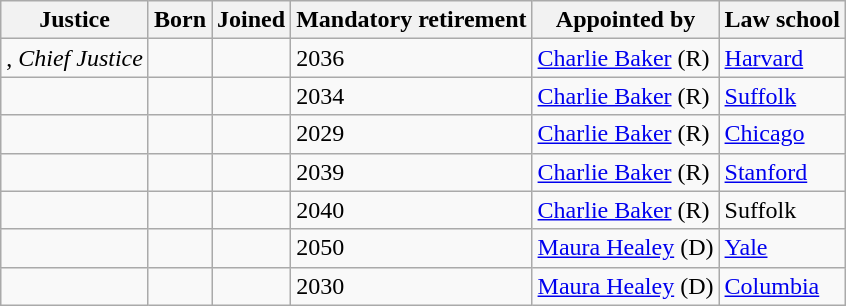<table class="wikitable sortable">
<tr>
<th>Justice</th>
<th>Born</th>
<th>Joined</th>
<th>Mandatory retirement</th>
<th>Appointed by</th>
<th>Law school</th>
</tr>
<tr>
<td>, <em>Chief Justice</em></td>
<td></td>
<td></td>
<td>2036</td>
<td><a href='#'>Charlie Baker</a> (R)</td>
<td><a href='#'>Harvard</a></td>
</tr>
<tr>
<td></td>
<td></td>
<td></td>
<td>2034</td>
<td><a href='#'>Charlie Baker</a> (R)</td>
<td><a href='#'>Suffolk</a></td>
</tr>
<tr>
<td></td>
<td></td>
<td></td>
<td>2029</td>
<td><a href='#'>Charlie Baker</a> (R)</td>
<td><a href='#'>Chicago</a></td>
</tr>
<tr>
<td></td>
<td></td>
<td></td>
<td>2039</td>
<td><a href='#'>Charlie Baker</a> (R)</td>
<td><a href='#'>Stanford</a></td>
</tr>
<tr>
<td></td>
<td></td>
<td></td>
<td>2040</td>
<td><a href='#'>Charlie Baker</a> (R)</td>
<td>Suffolk</td>
</tr>
<tr>
<td></td>
<td></td>
<td></td>
<td>2050</td>
<td><a href='#'>Maura Healey</a> (D)</td>
<td><a href='#'>Yale</a></td>
</tr>
<tr>
<td></td>
<td></td>
<td></td>
<td>2030</td>
<td><a href='#'>Maura Healey</a> (D)</td>
<td><a href='#'>Columbia</a></td>
</tr>
</table>
